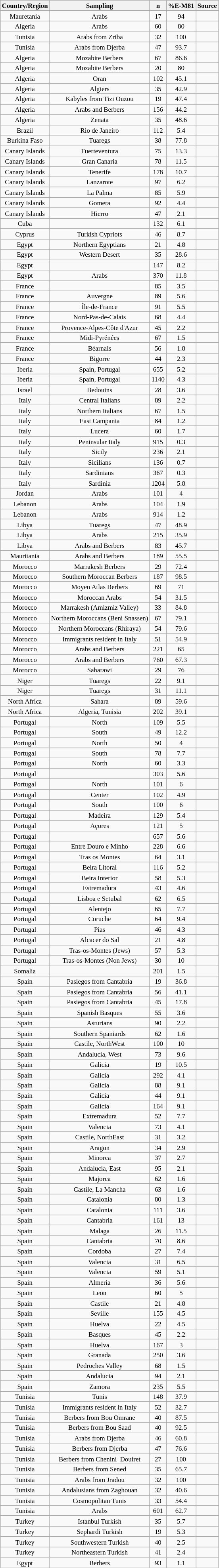<table class="wikitable sortable" style="text-align:center; font-size: 70%"; border="1">
<tr>
<th style="background:#f0f0f0;" align="center">Country/Region</th>
<th>Sampling</th>
<th>n</th>
<th>%E-M81</th>
<th>Source</th>
</tr>
<tr>
<td>Mauretania</td>
<td>Arabs</td>
<td>17</td>
<td>94</td>
<td></td>
</tr>
<tr>
<td>Algeria</td>
<td>Arabs</td>
<td>60</td>
<td>80</td>
<td></td>
</tr>
<tr>
<td>Tunisia</td>
<td>Arabs from Zriba</td>
<td>32</td>
<td>100</td>
<td></td>
</tr>
<tr>
<td>Tunisia</td>
<td>Arabs from Djerba</td>
<td>47</td>
<td>93.7</td>
<td></td>
</tr>
<tr>
<td>Algeria</td>
<td>Mozabite Berbers</td>
<td>67</td>
<td>86.6</td>
<td></td>
</tr>
<tr>
<td>Algeria</td>
<td>Mozabite Berbers</td>
<td>20</td>
<td>80</td>
<td></td>
</tr>
<tr>
<td>Algeria</td>
<td>Oran</td>
<td>102</td>
<td>45.1</td>
<td></td>
</tr>
<tr>
<td>Algeria</td>
<td>Algiers</td>
<td>35</td>
<td>42.9</td>
<td></td>
</tr>
<tr>
<td>Algeria</td>
<td>Kabyles from Tizi Ouzou</td>
<td>19</td>
<td>47.4</td>
<td></td>
</tr>
<tr>
<td>Algeria</td>
<td>Arabs and Berbers</td>
<td>156</td>
<td>44.2</td>
<td></td>
</tr>
<tr>
<td>Algeria</td>
<td>Zenata</td>
<td>35</td>
<td>48.6</td>
<td></td>
</tr>
<tr>
<td>Brazil</td>
<td>Rio de Janeiro</td>
<td>112</td>
<td>5.4</td>
<td></td>
</tr>
<tr>
<td>Burkina Faso</td>
<td>Tuaregs</td>
<td>38</td>
<td>77.8</td>
<td></td>
</tr>
<tr>
<td>Canary Islands</td>
<td>Fuerteventura</td>
<td>75</td>
<td>13.3</td>
<td></td>
</tr>
<tr>
<td>Canary Islands</td>
<td>Gran Canaria</td>
<td>78</td>
<td>11.5</td>
<td></td>
</tr>
<tr>
<td>Canary Islands</td>
<td>Tenerife</td>
<td>178</td>
<td>10.7</td>
<td></td>
</tr>
<tr>
<td>Canary Islands</td>
<td>Lanzarote</td>
<td>97</td>
<td>6.2</td>
<td></td>
</tr>
<tr>
<td>Canary Islands</td>
<td>La Palma</td>
<td>85</td>
<td>5.9</td>
<td></td>
</tr>
<tr>
<td>Canary Islands</td>
<td>Gomera</td>
<td>92</td>
<td>4.4</td>
<td></td>
</tr>
<tr>
<td>Canary Islands</td>
<td>Hierro</td>
<td>47</td>
<td>2.1</td>
<td></td>
</tr>
<tr>
<td>Cuba</td>
<td></td>
<td>132</td>
<td>6.1</td>
<td></td>
</tr>
<tr>
<td>Cyprus</td>
<td>Turkish Cypriots</td>
<td>46</td>
<td>8.7</td>
<td></td>
</tr>
<tr>
<td>Egypt</td>
<td>Northern Egyptians</td>
<td>21</td>
<td>4.8</td>
<td></td>
</tr>
<tr>
<td>Egypt</td>
<td>Western Desert</td>
<td>35</td>
<td>28.6</td>
<td></td>
</tr>
<tr>
<td>Egypt</td>
<td></td>
<td>147</td>
<td>8.2</td>
<td></td>
</tr>
<tr>
<td>Egypt</td>
<td>Arabs</td>
<td>370</td>
<td>11.8</td>
<td></td>
</tr>
<tr>
<td>France</td>
<td></td>
<td>85</td>
<td>3.5</td>
<td></td>
</tr>
<tr>
<td>France</td>
<td>Auvergne</td>
<td>89</td>
<td>5.6</td>
<td></td>
</tr>
<tr>
<td>France</td>
<td>Île-de-France</td>
<td>91</td>
<td>5.5</td>
<td></td>
</tr>
<tr>
<td>France</td>
<td>Nord-Pas-de-Calais</td>
<td>68</td>
<td>4.4</td>
<td></td>
</tr>
<tr>
<td>France</td>
<td>Provence-Alpes-Côte d'Azur</td>
<td>45</td>
<td>2.2</td>
<td></td>
</tr>
<tr>
<td>France</td>
<td>Midi-Pyrénées</td>
<td>67</td>
<td>1.5</td>
<td></td>
</tr>
<tr>
<td>France</td>
<td>Béarnais</td>
<td>56</td>
<td>1.8</td>
<td></td>
</tr>
<tr>
<td>France</td>
<td>Bigorre</td>
<td>44</td>
<td>2.3</td>
<td></td>
</tr>
<tr>
<td>Iberia</td>
<td>Spain, Portugal</td>
<td>655</td>
<td>5.2</td>
<td></td>
</tr>
<tr>
<td>Iberia</td>
<td>Spain, Portugal</td>
<td>1140</td>
<td>4.3</td>
<td></td>
</tr>
<tr>
<td>Israel</td>
<td>Bedouins</td>
<td>28</td>
<td>3.6</td>
<td></td>
</tr>
<tr>
<td>Italy</td>
<td>Central Italians</td>
<td>89</td>
<td>2.2</td>
<td></td>
</tr>
<tr>
<td>Italy</td>
<td>Northern Italians</td>
<td>67</td>
<td>1.5</td>
<td></td>
</tr>
<tr>
<td>Italy</td>
<td>East Campania</td>
<td>84</td>
<td>1.2</td>
<td></td>
</tr>
<tr>
<td>Italy</td>
<td>Lucera</td>
<td>60</td>
<td>1.7</td>
<td></td>
</tr>
<tr>
<td>Italy</td>
<td>Peninsular Italy</td>
<td>915</td>
<td>0.3</td>
<td></td>
</tr>
<tr>
<td>Italy</td>
<td>Sicily</td>
<td>236</td>
<td>2.1</td>
<td></td>
</tr>
<tr>
<td>Italy</td>
<td>Sicilians</td>
<td>136</td>
<td>0.7</td>
<td></td>
</tr>
<tr>
<td>Italy</td>
<td>Sardinians</td>
<td>367</td>
<td>0.3</td>
<td></td>
</tr>
<tr>
<td>Italy</td>
<td>Sardinia</td>
<td>1204</td>
<td>5.8</td>
<td></td>
</tr>
<tr>
<td>Jordan</td>
<td>Arabs</td>
<td>101</td>
<td>4</td>
<td></td>
</tr>
<tr>
<td>Lebanon</td>
<td>Arabs</td>
<td>104</td>
<td>1.9</td>
<td></td>
</tr>
<tr>
<td>Lebanon</td>
<td>Arabs</td>
<td>914</td>
<td>1.2</td>
<td></td>
</tr>
<tr>
<td>Libya</td>
<td>Tuaregs</td>
<td>47</td>
<td>48.9</td>
<td></td>
</tr>
<tr>
<td>Libya</td>
<td>Arabs</td>
<td>215</td>
<td>35.9</td>
<td></td>
</tr>
<tr>
<td>Libya</td>
<td>Arabs and Berbers</td>
<td>83</td>
<td>45.7</td>
<td></td>
</tr>
<tr>
<td>Mauritania</td>
<td>Arabs and Berbers</td>
<td>189</td>
<td>55.5</td>
<td></td>
</tr>
<tr>
<td>Morocco</td>
<td>Marrakesh Berbers</td>
<td>29</td>
<td>72.4</td>
<td></td>
</tr>
<tr>
<td>Morocco</td>
<td>Southern Moroccan Berbers</td>
<td>187</td>
<td>98.5</td>
<td></td>
</tr>
<tr>
<td>Morocco</td>
<td>Moyen Atlas Berbers</td>
<td>69</td>
<td>71</td>
<td></td>
</tr>
<tr>
<td>Morocco</td>
<td>Moroccan Arabs</td>
<td>54</td>
<td>31.5</td>
<td></td>
</tr>
<tr>
<td>Morocco</td>
<td>Marrakesh (Amizmiz Valley)</td>
<td>33</td>
<td>84.8</td>
<td></td>
</tr>
<tr>
<td>Morocco</td>
<td>Northern Moroccans (Beni  Snassen)</td>
<td>67</td>
<td>79.1</td>
<td></td>
</tr>
<tr>
<td>Morocco</td>
<td>Northern Moroccans (Rhiraya)</td>
<td>54</td>
<td>79.6</td>
<td></td>
</tr>
<tr>
<td>Morocco</td>
<td>Immigrants resident in Italy</td>
<td>51</td>
<td>54.9</td>
<td></td>
</tr>
<tr>
<td>Morocco</td>
<td>Arabs and Berbers</td>
<td>221</td>
<td>65</td>
<td></td>
</tr>
<tr>
<td>Morocco</td>
<td>Arabs and Berbers</td>
<td>760</td>
<td>67.3</td>
<td></td>
</tr>
<tr>
<td>Morocco</td>
<td>Saharawi</td>
<td>29</td>
<td>76</td>
<td></td>
</tr>
<tr>
<td>Niger</td>
<td>Tuaregs</td>
<td>22</td>
<td>9.1</td>
<td></td>
</tr>
<tr>
<td>Niger</td>
<td>Tuaregs</td>
<td>31</td>
<td>11.1</td>
<td></td>
</tr>
<tr>
<td>North Africa</td>
<td>Sahara</td>
<td>89</td>
<td>59.6</td>
<td></td>
</tr>
<tr>
<td>North Africa</td>
<td>Algeria, Tunisia</td>
<td>202</td>
<td>39.1</td>
<td></td>
</tr>
<tr>
<td>Portugal</td>
<td>North</td>
<td>109</td>
<td>5.5</td>
<td></td>
</tr>
<tr>
<td>Portugal</td>
<td>South</td>
<td>49</td>
<td>12.2</td>
<td></td>
</tr>
<tr>
<td>Portugal</td>
<td>North</td>
<td>50</td>
<td>4</td>
<td></td>
</tr>
<tr>
<td>Portugal</td>
<td>South</td>
<td>78</td>
<td>7.7</td>
<td></td>
</tr>
<tr>
<td>Portugal</td>
<td>North</td>
<td>60</td>
<td>3.3</td>
<td></td>
</tr>
<tr>
<td>Portugal</td>
<td></td>
<td>303</td>
<td>5.6</td>
<td></td>
</tr>
<tr>
<td>Portugal</td>
<td>North</td>
<td>101</td>
<td>6</td>
<td></td>
</tr>
<tr>
<td>Portugal</td>
<td>Center</td>
<td>102</td>
<td>4.9</td>
<td></td>
</tr>
<tr>
<td>Portugal</td>
<td>South</td>
<td>100</td>
<td>6</td>
<td></td>
</tr>
<tr>
<td>Portugal</td>
<td>Madeira</td>
<td>129</td>
<td>5.4</td>
<td></td>
</tr>
<tr>
<td>Portugal</td>
<td>Açores</td>
<td>121</td>
<td>5</td>
<td></td>
</tr>
<tr>
<td>Portugal</td>
<td></td>
<td>657</td>
<td>5.6</td>
<td></td>
</tr>
<tr>
<td>Portugal</td>
<td>Entre Douro e Minho</td>
<td>228</td>
<td>6.6</td>
<td></td>
</tr>
<tr>
<td>Portugal</td>
<td>Tras os Montes</td>
<td>64</td>
<td>3.1</td>
<td></td>
</tr>
<tr>
<td>Portugal</td>
<td>Beira Litoral</td>
<td>116</td>
<td>5.2</td>
<td></td>
</tr>
<tr>
<td>Portugal</td>
<td>Beira Interior</td>
<td>58</td>
<td>5.3</td>
<td></td>
</tr>
<tr>
<td>Portugal</td>
<td>Estremadura</td>
<td>43</td>
<td>4.6</td>
<td></td>
</tr>
<tr>
<td>Portugal</td>
<td>Lisboa e Setubal</td>
<td>62</td>
<td>6.5</td>
<td></td>
</tr>
<tr>
<td>Portugal</td>
<td>Alentejo</td>
<td>65</td>
<td>7.7</td>
<td></td>
</tr>
<tr>
<td>Portugal</td>
<td>Coruche</td>
<td>64</td>
<td>9.4</td>
<td></td>
</tr>
<tr>
<td>Portugal</td>
<td>Pias</td>
<td>46</td>
<td>4.3</td>
<td></td>
</tr>
<tr>
<td>Portugal</td>
<td>Alcacer do Sal</td>
<td>21</td>
<td>4.8</td>
<td></td>
</tr>
<tr>
<td>Portugal</td>
<td>Tras-os-Montes (Jews)</td>
<td>57</td>
<td>5.3</td>
<td></td>
</tr>
<tr>
<td>Portugal</td>
<td>Tras-os-Montes (Non Jews)</td>
<td>30</td>
<td>10</td>
<td></td>
</tr>
<tr>
<td>Somalia</td>
<td></td>
<td>201</td>
<td>1.5</td>
<td></td>
</tr>
<tr>
<td>Spain</td>
<td>Pasiegos from Cantabria</td>
<td>19</td>
<td>36.8</td>
<td></td>
</tr>
<tr>
<td>Spain</td>
<td>Pasiegos from Cantabria</td>
<td>56</td>
<td>41.1</td>
<td></td>
</tr>
<tr>
<td>Spain</td>
<td>Pasiegos from Cantabria</td>
<td>45</td>
<td>17.8</td>
<td></td>
</tr>
<tr>
<td>Spain</td>
<td>Spanish Basques</td>
<td>55</td>
<td>3.6</td>
<td></td>
</tr>
<tr>
<td>Spain</td>
<td>Asturians</td>
<td>90</td>
<td>2.2</td>
<td></td>
</tr>
<tr>
<td>Spain</td>
<td>Southern Spaniards</td>
<td>62</td>
<td>1.6</td>
<td></td>
</tr>
<tr>
<td>Spain</td>
<td>Castile, NorthWest</td>
<td>100</td>
<td>10</td>
<td></td>
</tr>
<tr>
<td>Spain</td>
<td>Andalucia, West</td>
<td>73</td>
<td>9.6</td>
<td></td>
</tr>
<tr>
<td>Spain</td>
<td>Galicia</td>
<td>19</td>
<td>10.5</td>
<td></td>
</tr>
<tr>
<td>Spain</td>
<td>Galicia</td>
<td>292</td>
<td>4.1</td>
<td></td>
</tr>
<tr>
<td>Spain</td>
<td>Galicia</td>
<td>88</td>
<td>9.1</td>
<td></td>
</tr>
<tr>
<td>Spain</td>
<td>Galicia</td>
<td>44</td>
<td>9.1</td>
<td></td>
</tr>
<tr>
<td>Spain</td>
<td>Galicia</td>
<td>164</td>
<td>9.1</td>
<td></td>
</tr>
<tr>
<td>Spain</td>
<td>Extremadura</td>
<td>52</td>
<td>7.7</td>
<td></td>
</tr>
<tr>
<td>Spain</td>
<td>Valencia</td>
<td>73</td>
<td>4.1</td>
<td></td>
</tr>
<tr>
<td>Spain</td>
<td>Castile, NorthEast</td>
<td>31</td>
<td>3.2</td>
<td></td>
</tr>
<tr>
<td>Spain</td>
<td>Aragon</td>
<td>34</td>
<td>2.9</td>
<td></td>
</tr>
<tr>
<td>Spain</td>
<td>Minorca</td>
<td>37</td>
<td>2.7</td>
<td></td>
</tr>
<tr>
<td>Spain</td>
<td>Andalucia, East</td>
<td>95</td>
<td>2.1</td>
<td></td>
</tr>
<tr>
<td>Spain</td>
<td>Majorca</td>
<td>62</td>
<td>1.6</td>
<td></td>
</tr>
<tr>
<td>Spain</td>
<td>Castile, La Mancha</td>
<td>63</td>
<td>1.6</td>
<td></td>
</tr>
<tr>
<td>Spain</td>
<td>Catalonia</td>
<td>80</td>
<td>1.3</td>
<td></td>
</tr>
<tr>
<td>Spain</td>
<td>Catalonia</td>
<td>111</td>
<td>3.6</td>
<td></td>
</tr>
<tr>
<td>Spain</td>
<td>Cantabria</td>
<td>161</td>
<td>13</td>
<td></td>
</tr>
<tr>
<td>Spain</td>
<td>Malaga</td>
<td>26</td>
<td>11.5</td>
<td></td>
</tr>
<tr>
<td>Spain</td>
<td>Cantabria</td>
<td>70</td>
<td>8.6</td>
<td></td>
</tr>
<tr>
<td>Spain</td>
<td>Cordoba</td>
<td>27</td>
<td>7.4</td>
<td></td>
</tr>
<tr>
<td>Spain</td>
<td>Valencia</td>
<td>31</td>
<td>6.5</td>
<td></td>
</tr>
<tr>
<td>Spain</td>
<td>Valencia</td>
<td>59</td>
<td>5.1</td>
<td></td>
</tr>
<tr>
<td>Spain</td>
<td>Almeria</td>
<td>36</td>
<td>5.6</td>
<td></td>
</tr>
<tr>
<td>Spain</td>
<td>Leon</td>
<td>60</td>
<td>5</td>
<td></td>
</tr>
<tr>
<td>Spain</td>
<td>Castile</td>
<td>21</td>
<td>4.8</td>
<td></td>
</tr>
<tr>
<td>Spain</td>
<td>Seville</td>
<td>155</td>
<td>4.5</td>
<td></td>
</tr>
<tr>
<td>Spain</td>
<td>Huelva</td>
<td>22</td>
<td>4.5</td>
<td></td>
</tr>
<tr>
<td>Spain</td>
<td>Basques</td>
<td>45</td>
<td>2.2</td>
<td></td>
</tr>
<tr>
<td>Spain</td>
<td>Huelva</td>
<td>167</td>
<td>3</td>
<td></td>
</tr>
<tr>
<td>Spain</td>
<td>Granada</td>
<td>250</td>
<td>3.6</td>
<td></td>
</tr>
<tr>
<td>Spain</td>
<td>Pedroches Valley</td>
<td>68</td>
<td>1.5</td>
<td></td>
</tr>
<tr>
<td>Spain</td>
<td>Andalucia</td>
<td>94</td>
<td>2.1</td>
<td></td>
</tr>
<tr>
<td>Spain</td>
<td>Zamora</td>
<td>235</td>
<td>5.5</td>
<td></td>
</tr>
<tr>
<td>Tunisia</td>
<td>Tunis</td>
<td>148</td>
<td>37.9</td>
<td></td>
</tr>
<tr>
<td>Tunisia</td>
<td>Immigrants resident in Italy</td>
<td>52</td>
<td>32.7</td>
<td></td>
</tr>
<tr>
<td>Tunisia</td>
<td>Berbers from Bou Omrane</td>
<td>40</td>
<td>87.5</td>
<td></td>
</tr>
<tr>
<td>Tunisia</td>
<td>Berbers  from Bou Saad</td>
<td>40</td>
<td>92.5</td>
<td></td>
</tr>
<tr>
<td>Tunisia</td>
<td>Arabs from Djerba</td>
<td>46</td>
<td>60.8</td>
<td></td>
</tr>
<tr>
<td>Tunisia</td>
<td>Berbers from Djerba</td>
<td>47</td>
<td>76.6</td>
<td></td>
</tr>
<tr>
<td>Tunisia</td>
<td>Berbers from Chenini–Douiret</td>
<td>27</td>
<td>100</td>
<td></td>
</tr>
<tr>
<td>Tunisia</td>
<td>Berbers from Sened</td>
<td>35</td>
<td>65.7</td>
<td></td>
</tr>
<tr>
<td>Tunisia</td>
<td>Arabs from Jradou</td>
<td>32</td>
<td>100</td>
<td></td>
</tr>
<tr>
<td>Tunisia</td>
<td>Andalusians from Zaghouan</td>
<td>32</td>
<td>40.6</td>
<td></td>
</tr>
<tr>
<td>Tunisia</td>
<td>Cosmopolitan Tunis</td>
<td>33</td>
<td>54.4</td>
<td></td>
</tr>
<tr>
<td>Tunisia</td>
<td>Arabs</td>
<td>601</td>
<td>62.7</td>
<td></td>
</tr>
<tr>
<td>Turkey</td>
<td>Istanbul Turkish</td>
<td>35</td>
<td>5.7</td>
<td></td>
</tr>
<tr>
<td>Turkey</td>
<td>Sephardi Turkish</td>
<td>19</td>
<td>5.3</td>
<td></td>
</tr>
<tr>
<td>Turkey</td>
<td>Southwestern Turkish</td>
<td>40</td>
<td>2.5</td>
<td></td>
</tr>
<tr>
<td>Turkey</td>
<td>Northeastern Turkish</td>
<td>41</td>
<td>2.4</td>
<td></td>
</tr>
<tr>
<td>Egypt</td>
<td>Berbers</td>
<td>93</td>
<td>1.1</td>
<td></td>
</tr>
<tr>
</tr>
</table>
